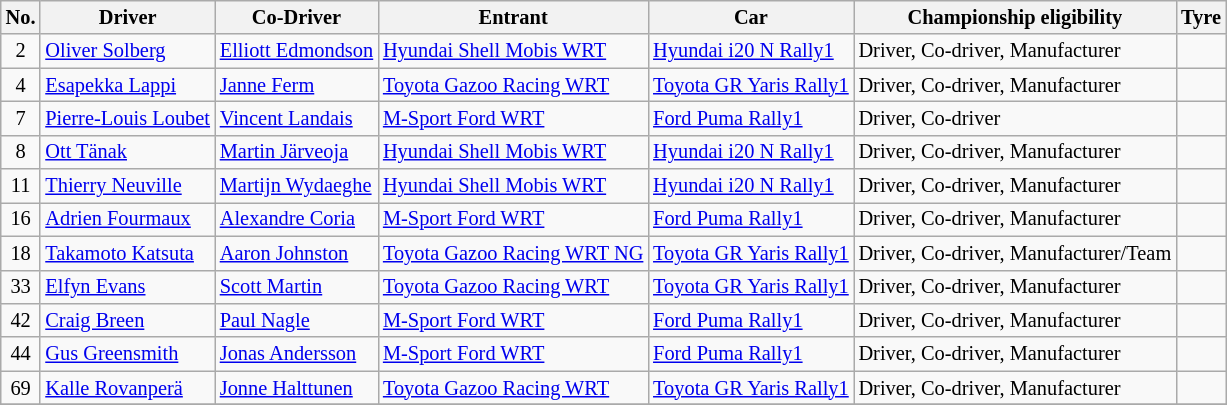<table class="wikitable" style="font-size: 85%;">
<tr>
<th>No.</th>
<th>Driver</th>
<th>Co-Driver</th>
<th>Entrant</th>
<th>Car</th>
<th>Championship eligibility</th>
<th>Tyre</th>
</tr>
<tr>
<td align="center">2</td>
<td> <a href='#'>Oliver Solberg</a></td>
<td> <a href='#'>Elliott Edmondson</a></td>
<td> <a href='#'>Hyundai Shell Mobis WRT</a></td>
<td><a href='#'>Hyundai i20 N Rally1</a></td>
<td>Driver, Co-driver, Manufacturer</td>
<td align="center"></td>
</tr>
<tr>
<td align="center">4</td>
<td> <a href='#'>Esapekka Lappi</a></td>
<td> <a href='#'>Janne Ferm</a></td>
<td> <a href='#'>Toyota Gazoo Racing WRT</a></td>
<td><a href='#'>Toyota GR Yaris Rally1</a></td>
<td>Driver, Co-driver, Manufacturer</td>
<td align="center"></td>
</tr>
<tr>
<td align="center">7</td>
<td> <a href='#'>Pierre-Louis Loubet</a></td>
<td> <a href='#'>Vincent Landais</a></td>
<td> <a href='#'>M-Sport Ford WRT</a></td>
<td><a href='#'>Ford Puma Rally1</a></td>
<td>Driver, Co-driver</td>
<td align="center"></td>
</tr>
<tr>
<td align="center">8</td>
<td> <a href='#'>Ott Tänak</a></td>
<td> <a href='#'>Martin Järveoja</a></td>
<td> <a href='#'>Hyundai Shell Mobis WRT</a></td>
<td><a href='#'>Hyundai i20 N Rally1</a></td>
<td>Driver, Co-driver, Manufacturer</td>
<td align="center"></td>
</tr>
<tr>
<td align="center">11</td>
<td> <a href='#'>Thierry Neuville</a></td>
<td> <a href='#'>Martijn Wydaeghe</a></td>
<td> <a href='#'>Hyundai Shell Mobis WRT</a></td>
<td><a href='#'>Hyundai i20 N Rally1</a></td>
<td>Driver, Co-driver, Manufacturer</td>
<td align="center"></td>
</tr>
<tr>
<td align="center">16</td>
<td> <a href='#'>Adrien Fourmaux</a></td>
<td> <a href='#'>Alexandre Coria</a></td>
<td> <a href='#'>M-Sport Ford WRT</a></td>
<td><a href='#'>Ford Puma Rally1</a></td>
<td>Driver, Co-driver, Manufacturer</td>
<td align="center"></td>
</tr>
<tr>
<td align="center">18</td>
<td> <a href='#'>Takamoto Katsuta</a></td>
<td> <a href='#'>Aaron Johnston</a></td>
<td> <a href='#'>Toyota Gazoo Racing WRT NG</a></td>
<td><a href='#'>Toyota GR Yaris Rally1</a></td>
<td>Driver, Co-driver, Manufacturer/Team</td>
<td align="center"></td>
</tr>
<tr>
<td align="center">33</td>
<td> <a href='#'>Elfyn Evans</a></td>
<td> <a href='#'>Scott Martin</a></td>
<td> <a href='#'>Toyota Gazoo Racing WRT</a></td>
<td><a href='#'>Toyota GR Yaris Rally1</a></td>
<td>Driver, Co-driver, Manufacturer</td>
<td align="center"></td>
</tr>
<tr>
<td align="center">42</td>
<td> <a href='#'>Craig Breen</a></td>
<td> <a href='#'>Paul Nagle</a></td>
<td> <a href='#'>M-Sport Ford WRT</a></td>
<td><a href='#'>Ford Puma Rally1</a></td>
<td>Driver, Co-driver, Manufacturer</td>
<td align="center"></td>
</tr>
<tr>
<td align="center">44</td>
<td> <a href='#'>Gus Greensmith</a></td>
<td> <a href='#'>Jonas Andersson</a></td>
<td> <a href='#'>M-Sport Ford WRT</a></td>
<td><a href='#'>Ford Puma Rally1</a></td>
<td>Driver, Co-driver, Manufacturer</td>
<td align="center"></td>
</tr>
<tr>
<td align="center">69</td>
<td> <a href='#'>Kalle Rovanperä</a></td>
<td> <a href='#'>Jonne Halttunen</a></td>
<td> <a href='#'>Toyota Gazoo Racing WRT</a></td>
<td><a href='#'>Toyota GR Yaris Rally1</a></td>
<td>Driver, Co-driver, Manufacturer</td>
<td align="center"></td>
</tr>
<tr>
</tr>
</table>
